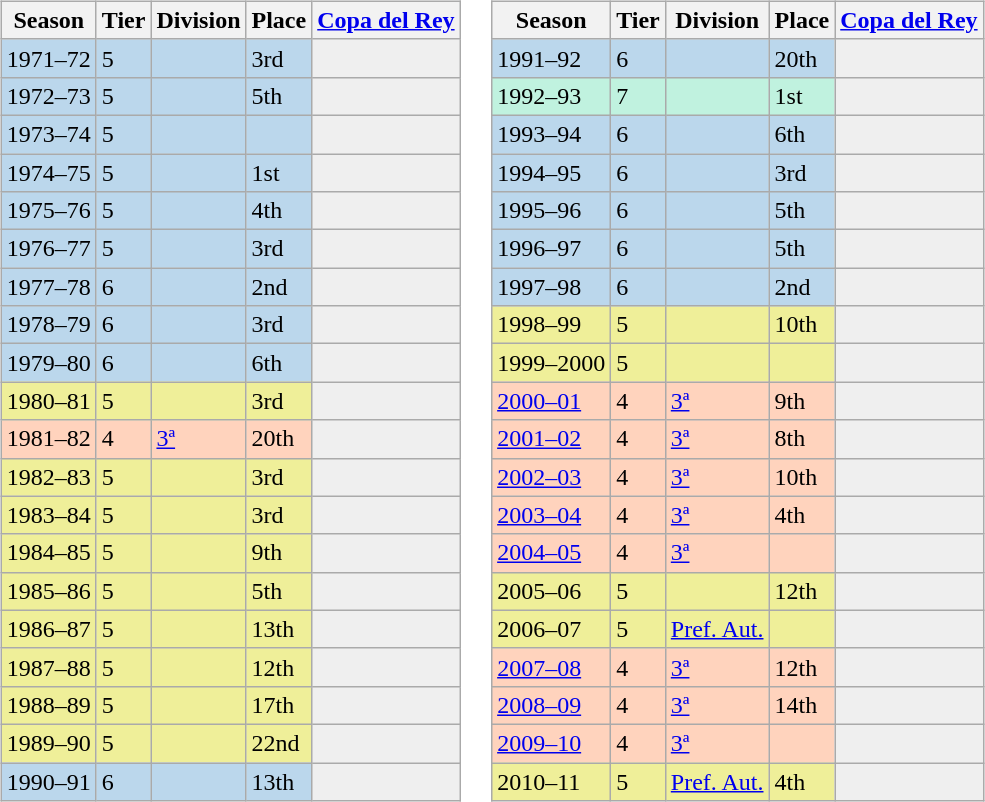<table>
<tr>
<td valign="top" width=0%><br><table class="wikitable">
<tr style="background:#f0f6fa;">
<th>Season</th>
<th>Tier</th>
<th>Division</th>
<th>Place</th>
<th><a href='#'>Copa del Rey</a></th>
</tr>
<tr>
<td style="background:#BBD7EC;">1971–72</td>
<td style="background:#BBD7EC;">5</td>
<td style="background:#BBD7EC;"></td>
<td style="background:#BBD7EC;">3rd</td>
<th style="background:#efefef;"></th>
</tr>
<tr>
<td style="background:#BBD7EC;">1972–73</td>
<td style="background:#BBD7EC;">5</td>
<td style="background:#BBD7EC;"></td>
<td style="background:#BBD7EC;">5th</td>
<th style="background:#efefef;"></th>
</tr>
<tr>
<td style="background:#BBD7EC;">1973–74</td>
<td style="background:#BBD7EC;">5</td>
<td style="background:#BBD7EC;"></td>
<td style="background:#BBD7EC;"></td>
<th style="background:#efefef;"></th>
</tr>
<tr>
<td style="background:#BBD7EC;">1974–75</td>
<td style="background:#BBD7EC;">5</td>
<td style="background:#BBD7EC;"></td>
<td style="background:#BBD7EC;">1st</td>
<th style="background:#efefef;"></th>
</tr>
<tr>
<td style="background:#BBD7EC;">1975–76</td>
<td style="background:#BBD7EC;">5</td>
<td style="background:#BBD7EC;"></td>
<td style="background:#BBD7EC;">4th</td>
<th style="background:#efefef;"></th>
</tr>
<tr>
<td style="background:#BBD7EC;">1976–77</td>
<td style="background:#BBD7EC;">5</td>
<td style="background:#BBD7EC;"></td>
<td style="background:#BBD7EC;">3rd</td>
<th style="background:#efefef;"></th>
</tr>
<tr>
<td style="background:#BBD7EC;">1977–78</td>
<td style="background:#BBD7EC;">6</td>
<td style="background:#BBD7EC;"></td>
<td style="background:#BBD7EC;">2nd</td>
<th style="background:#efefef;"></th>
</tr>
<tr>
<td style="background:#BBD7EC;">1978–79</td>
<td style="background:#BBD7EC;">6</td>
<td style="background:#BBD7EC;"></td>
<td style="background:#BBD7EC;">3rd</td>
<th style="background:#efefef;"></th>
</tr>
<tr>
<td style="background:#BBD7EC;">1979–80</td>
<td style="background:#BBD7EC;">6</td>
<td style="background:#BBD7EC;"></td>
<td style="background:#BBD7EC;">6th</td>
<th style="background:#efefef;"></th>
</tr>
<tr>
<td style="background:#EFEF99;">1980–81</td>
<td style="background:#EFEF99;">5</td>
<td style="background:#EFEF99;"></td>
<td style="background:#EFEF99;">3rd</td>
<th style="background:#efefef;"></th>
</tr>
<tr>
<td style="background:#FFD3BD;">1981–82</td>
<td style="background:#FFD3BD;">4</td>
<td style="background:#FFD3BD;"><a href='#'>3ª</a></td>
<td style="background:#FFD3BD;">20th</td>
<td style="background:#efefef;"></td>
</tr>
<tr>
<td style="background:#EFEF99;">1982–83</td>
<td style="background:#EFEF99;">5</td>
<td style="background:#EFEF99;"></td>
<td style="background:#EFEF99;">3rd</td>
<th style="background:#efefef;"></th>
</tr>
<tr>
<td style="background:#EFEF99;">1983–84</td>
<td style="background:#EFEF99;">5</td>
<td style="background:#EFEF99;"></td>
<td style="background:#EFEF99;">3rd</td>
<th style="background:#efefef;"></th>
</tr>
<tr>
<td style="background:#EFEF99;">1984–85</td>
<td style="background:#EFEF99;">5</td>
<td style="background:#EFEF99;"></td>
<td style="background:#EFEF99;">9th</td>
<th style="background:#efefef;"></th>
</tr>
<tr>
<td style="background:#EFEF99;">1985–86</td>
<td style="background:#EFEF99;">5</td>
<td style="background:#EFEF99;"></td>
<td style="background:#EFEF99;">5th</td>
<th style="background:#efefef;"></th>
</tr>
<tr>
<td style="background:#EFEF99;">1986–87</td>
<td style="background:#EFEF99;">5</td>
<td style="background:#EFEF99;"></td>
<td style="background:#EFEF99;">13th</td>
<th style="background:#efefef;"></th>
</tr>
<tr>
<td style="background:#EFEF99;">1987–88</td>
<td style="background:#EFEF99;">5</td>
<td style="background:#EFEF99;"></td>
<td style="background:#EFEF99;">12th</td>
<th style="background:#efefef;"></th>
</tr>
<tr>
<td style="background:#EFEF99;">1988–89</td>
<td style="background:#EFEF99;">5</td>
<td style="background:#EFEF99;"></td>
<td style="background:#EFEF99;">17th</td>
<th style="background:#efefef;"></th>
</tr>
<tr>
<td style="background:#EFEF99;">1989–90</td>
<td style="background:#EFEF99;">5</td>
<td style="background:#EFEF99;"></td>
<td style="background:#EFEF99;">22nd</td>
<th style="background:#efefef;"></th>
</tr>
<tr>
<td style="background:#BBD7EC;">1990–91</td>
<td style="background:#BBD7EC;">6</td>
<td style="background:#BBD7EC;"></td>
<td style="background:#BBD7EC;">13th</td>
<th style="background:#efefef;"></th>
</tr>
</table>
</td>
<td valign="top" width=0%><br><table class="wikitable">
<tr style="background:#f0f6fa;">
<th>Season</th>
<th>Tier</th>
<th>Division</th>
<th>Place</th>
<th><a href='#'>Copa del Rey</a></th>
</tr>
<tr>
<td style="background:#BBD7EC;">1991–92</td>
<td style="background:#BBD7EC;">6</td>
<td style="background:#BBD7EC;"></td>
<td style="background:#BBD7EC;">20th</td>
<th style="background:#efefef;"></th>
</tr>
<tr>
<td style="background:#C0F2DF;">1992–93</td>
<td style="background:#C0F2DF;">7</td>
<td style="background:#C0F2DF;"></td>
<td style="background:#C0F2DF;">1st</td>
<th style="background:#efefef;"></th>
</tr>
<tr>
<td style="background:#BBD7EC;">1993–94</td>
<td style="background:#BBD7EC;">6</td>
<td style="background:#BBD7EC;"></td>
<td style="background:#BBD7EC;">6th</td>
<th style="background:#efefef;"></th>
</tr>
<tr>
<td style="background:#BBD7EC;">1994–95</td>
<td style="background:#BBD7EC;">6</td>
<td style="background:#BBD7EC;"></td>
<td style="background:#BBD7EC;">3rd</td>
<th style="background:#efefef;"></th>
</tr>
<tr>
<td style="background:#BBD7EC;">1995–96</td>
<td style="background:#BBD7EC;">6</td>
<td style="background:#BBD7EC;"></td>
<td style="background:#BBD7EC;">5th</td>
<th style="background:#efefef;"></th>
</tr>
<tr>
<td style="background:#BBD7EC;">1996–97</td>
<td style="background:#BBD7EC;">6</td>
<td style="background:#BBD7EC;"></td>
<td style="background:#BBD7EC;">5th</td>
<th style="background:#efefef;"></th>
</tr>
<tr>
<td style="background:#BBD7EC;">1997–98</td>
<td style="background:#BBD7EC;">6</td>
<td style="background:#BBD7EC;"></td>
<td style="background:#BBD7EC;">2nd</td>
<th style="background:#efefef;"></th>
</tr>
<tr>
<td style="background:#EFEF99;">1998–99</td>
<td style="background:#EFEF99;">5</td>
<td style="background:#EFEF99;"></td>
<td style="background:#EFEF99;">10th</td>
<th style="background:#efefef;"></th>
</tr>
<tr>
<td style="background:#EFEF99;">1999–2000</td>
<td style="background:#EFEF99;">5</td>
<td style="background:#EFEF99;"></td>
<td style="background:#EFEF99;"></td>
<th style="background:#efefef;"></th>
</tr>
<tr>
<td style="background:#FFD3BD;"><a href='#'>2000–01</a></td>
<td style="background:#FFD3BD;">4</td>
<td style="background:#FFD3BD;"><a href='#'>3ª</a></td>
<td style="background:#FFD3BD;">9th</td>
<td style="background:#efefef;"></td>
</tr>
<tr>
<td style="background:#FFD3BD;"><a href='#'>2001–02</a></td>
<td style="background:#FFD3BD;">4</td>
<td style="background:#FFD3BD;"><a href='#'>3ª</a></td>
<td style="background:#FFD3BD;">8th</td>
<th style="background:#efefef;"></th>
</tr>
<tr>
<td style="background:#FFD3BD;"><a href='#'>2002–03</a></td>
<td style="background:#FFD3BD;">4</td>
<td style="background:#FFD3BD;"><a href='#'>3ª</a></td>
<td style="background:#FFD3BD;">10th</td>
<th style="background:#efefef;"></th>
</tr>
<tr>
<td style="background:#FFD3BD;"><a href='#'>2003–04</a></td>
<td style="background:#FFD3BD;">4</td>
<td style="background:#FFD3BD;"><a href='#'>3ª</a></td>
<td style="background:#FFD3BD;">4th</td>
<th style="background:#efefef;"></th>
</tr>
<tr>
<td style="background:#FFD3BD;"><a href='#'>2004–05</a></td>
<td style="background:#FFD3BD;">4</td>
<td style="background:#FFD3BD;"><a href='#'>3ª</a></td>
<td style="background:#FFD3BD;"></td>
<th style="background:#efefef;"></th>
</tr>
<tr>
<td style="background:#EFEF99;">2005–06</td>
<td style="background:#EFEF99;">5</td>
<td style="background:#EFEF99;"></td>
<td style="background:#EFEF99;">12th</td>
<th style="background:#efefef;"></th>
</tr>
<tr>
<td style="background:#EFEF99;">2006–07</td>
<td style="background:#EFEF99;">5</td>
<td style="background:#EFEF99;"><a href='#'>Pref. Aut.</a></td>
<td style="background:#EFEF99;"></td>
<th style="background:#efefef;"></th>
</tr>
<tr>
<td style="background:#FFD3BD;"><a href='#'>2007–08</a></td>
<td style="background:#FFD3BD;">4</td>
<td style="background:#FFD3BD;"><a href='#'>3ª</a></td>
<td style="background:#FFD3BD;">12th</td>
<td style="background:#efefef;"></td>
</tr>
<tr>
<td style="background:#FFD3BD;"><a href='#'>2008–09</a></td>
<td style="background:#FFD3BD;">4</td>
<td style="background:#FFD3BD;"><a href='#'>3ª</a></td>
<td style="background:#FFD3BD;">14th</td>
<td style="background:#efefef;"></td>
</tr>
<tr>
<td style="background:#FFD3BD;"><a href='#'>2009–10</a></td>
<td style="background:#FFD3BD;">4</td>
<td style="background:#FFD3BD;"><a href='#'>3ª</a></td>
<td style="background:#FFD3BD;"></td>
<td style="background:#efefef;"></td>
</tr>
<tr>
<td style="background:#EFEF99;">2010–11</td>
<td style="background:#EFEF99;">5</td>
<td style="background:#EFEF99;"><a href='#'>Pref. Aut.</a></td>
<td style="background:#EFEF99;">4th</td>
<th style="background:#efefef;"></th>
</tr>
</table>
</td>
</tr>
</table>
